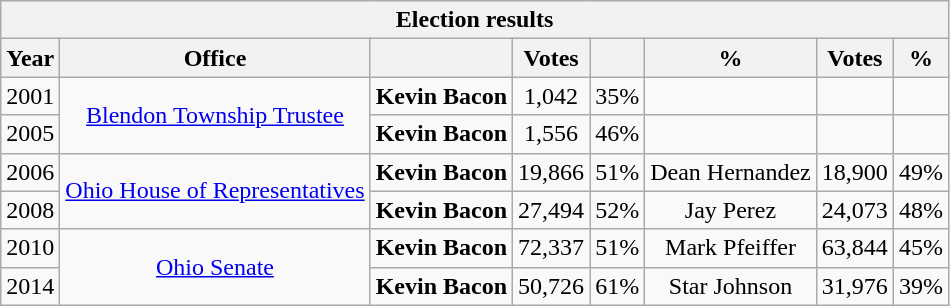<table class="wikitable" style="text-align: center;">
<tr>
<th colspan="12">Election results</th>
</tr>
<tr>
<th>Year</th>
<th>Office</th>
<th></th>
<th>Votes</th>
<th></th>
<th>%</th>
<th>Votes</th>
<th>%</th>
</tr>
<tr>
<td>2001</td>
<td rowspan=2><a href='#'>Blendon Township Trustee</a></td>
<td><strong>Kevin Bacon</strong></td>
<td>1,042</td>
<td>35%</td>
<td></td>
<td></td>
<td></td>
</tr>
<tr>
<td>2005</td>
<td><strong>Kevin Bacon</strong></td>
<td>1,556</td>
<td>46%</td>
<td></td>
<td></td>
<td></td>
</tr>
<tr |->
<td>2006</td>
<td rowspan=2><a href='#'>Ohio House of Representatives</a></td>
<td><strong>Kevin Bacon</strong></td>
<td>19,866</td>
<td>51%</td>
<td>Dean Hernandez</td>
<td>18,900</td>
<td>49%</td>
</tr>
<tr>
<td>2008</td>
<td><strong>Kevin Bacon</strong></td>
<td>27,494</td>
<td>52%</td>
<td>Jay Perez</td>
<td>24,073</td>
<td>48%</td>
</tr>
<tr |->
<td>2010</td>
<td rowspan=2><a href='#'>Ohio Senate</a></td>
<td><strong>Kevin Bacon</strong></td>
<td>72,337</td>
<td>51%</td>
<td>Mark Pfeiffer</td>
<td>63,844</td>
<td>45%</td>
</tr>
<tr>
<td>2014</td>
<td><strong>Kevin Bacon</strong></td>
<td>50,726</td>
<td>61%</td>
<td>Star Johnson</td>
<td>31,976</td>
<td>39%</td>
</tr>
</table>
